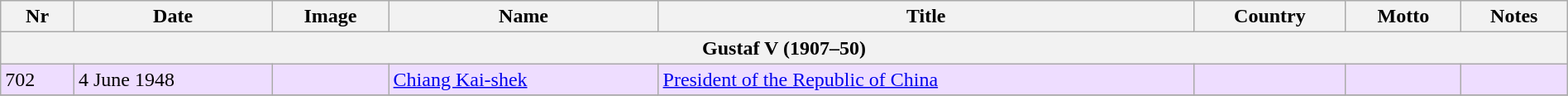<table class="wikitable" width=100%>
<tr>
<th>Nr</th>
<th>Date</th>
<th>Image</th>
<th>Name</th>
<th>Title</th>
<th>Country</th>
<th>Motto</th>
<th>Notes</th>
</tr>
<tr>
<th colspan=8>Gustaf V (1907–50)</th>
</tr>
<tr bgcolor="#EEDDFF">
<td>702</td>
<td>4 June 1948</td>
<td></td>
<td><a href='#'>Chiang Kai-shek</a></td>
<td><a href='#'>President of the Republic of China</a></td>
<td></td>
<td></td>
<td> </td>
</tr>
<tr>
</tr>
</table>
